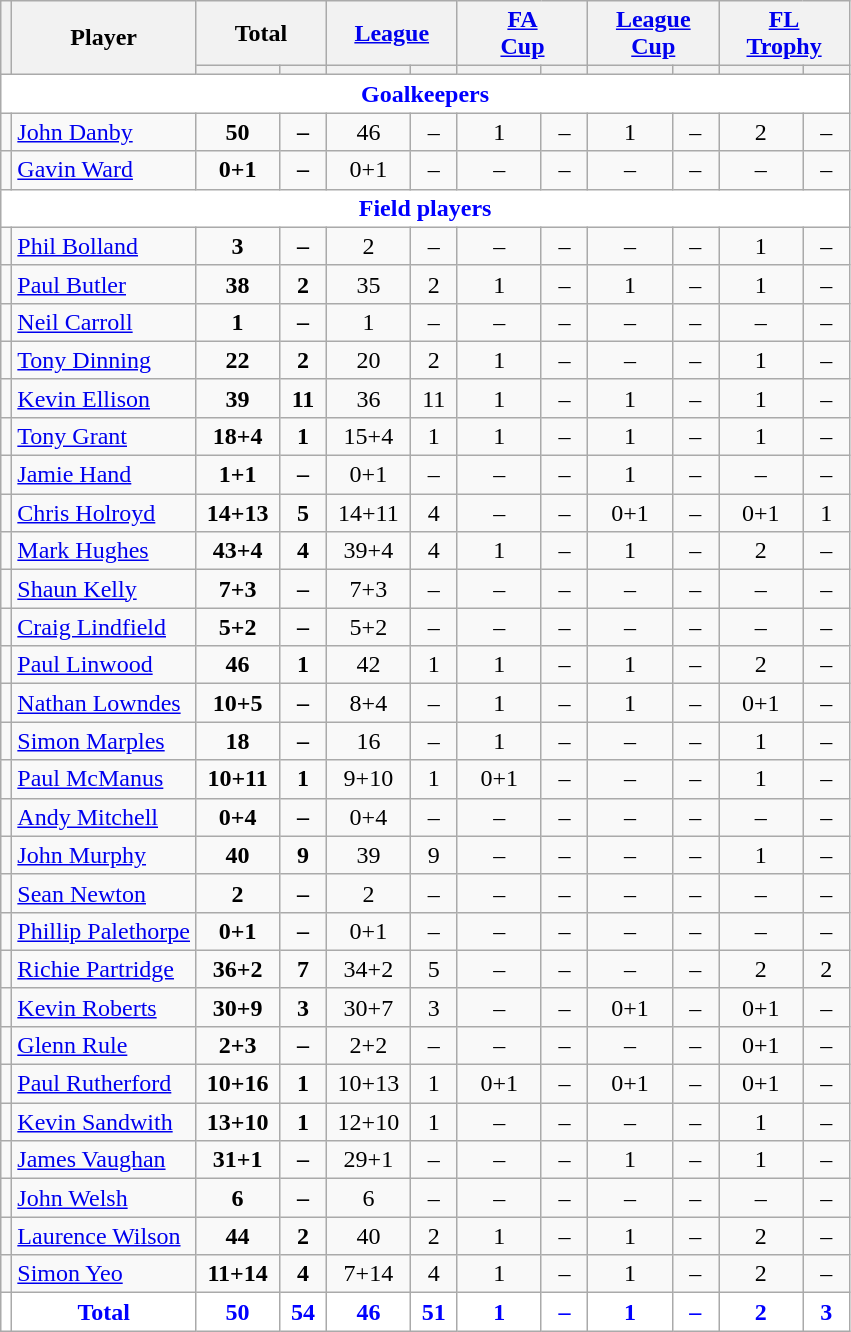<table class="wikitable"  style="text-align:center;">
<tr>
<th rowspan="2" style="font-size:80%;"></th>
<th rowspan="2">Player</th>
<th colspan="2">Total</th>
<th colspan="2"><a href='#'>League</a></th>
<th colspan="2"><a href='#'>FA<br>Cup</a></th>
<th colspan="2"><a href='#'>League<br>Cup</a></th>
<th colspan="2"><a href='#'>FL<br>Trophy</a></th>
</tr>
<tr>
<th style="width: 50px; font-size:80%;"></th>
<th style="width: 25px; font-size:80%;"></th>
<th style="width: 50px; font-size:80%;"></th>
<th style="width: 25px; font-size:80%;"></th>
<th style="width: 50px; font-size:80%;"></th>
<th style="width: 25px; font-size:80%;"></th>
<th style="width: 50px; font-size:80%;"></th>
<th style="width: 25px; font-size:80%;"></th>
<th style="width: 50px; font-size:80%;"></th>
<th style="width: 25px; font-size:80%;"></th>
</tr>
<tr>
<td colspan="12" style="background:white; color:blue; text-align:center;"><strong>Goalkeepers</strong></td>
</tr>
<tr>
<td></td>
<td align="left"><a href='#'>John Danby</a></td>
<td><strong>50</strong></td>
<td><strong>–</strong></td>
<td>46</td>
<td>–</td>
<td>1</td>
<td>–</td>
<td>1</td>
<td>–</td>
<td>2</td>
<td>–</td>
</tr>
<tr>
<td></td>
<td align="left"><a href='#'>Gavin Ward</a></td>
<td><strong>0+1</strong></td>
<td><strong>–</strong></td>
<td>0+1</td>
<td>–</td>
<td>–</td>
<td>–</td>
<td>–</td>
<td>–</td>
<td>–</td>
<td>–</td>
</tr>
<tr>
<td colspan="12" style="background:white; color:blue; text-align:center;"><strong>Field players</strong></td>
</tr>
<tr>
<td></td>
<td align="left"><a href='#'>Phil Bolland</a></td>
<td><strong>3</strong></td>
<td><strong>–</strong></td>
<td>2</td>
<td>–</td>
<td>–</td>
<td>–</td>
<td>–</td>
<td>–</td>
<td>1</td>
<td>–</td>
</tr>
<tr>
<td></td>
<td align="left"><a href='#'>Paul Butler</a></td>
<td><strong>38</strong></td>
<td><strong>2</strong></td>
<td>35</td>
<td>2</td>
<td>1</td>
<td>–</td>
<td>1</td>
<td>–</td>
<td>1</td>
<td>–</td>
</tr>
<tr>
<td></td>
<td align="left"><a href='#'>Neil Carroll</a></td>
<td><strong>1</strong></td>
<td><strong>–</strong></td>
<td>1</td>
<td>–</td>
<td>–</td>
<td>–</td>
<td>–</td>
<td>–</td>
<td>–</td>
<td>–</td>
</tr>
<tr>
<td></td>
<td align="left"><a href='#'>Tony Dinning</a></td>
<td><strong>22</strong></td>
<td><strong>2</strong></td>
<td>20</td>
<td>2</td>
<td>1</td>
<td>–</td>
<td>–</td>
<td>–</td>
<td>1</td>
<td>–</td>
</tr>
<tr>
<td></td>
<td align="left"><a href='#'>Kevin Ellison</a></td>
<td><strong>39</strong></td>
<td><strong>11</strong></td>
<td>36</td>
<td>11</td>
<td>1</td>
<td>–</td>
<td>1</td>
<td>–</td>
<td>1</td>
<td>–</td>
</tr>
<tr>
<td></td>
<td align="left"><a href='#'>Tony Grant</a></td>
<td><strong>18+4</strong></td>
<td><strong>1</strong></td>
<td>15+4</td>
<td>1</td>
<td>1</td>
<td>–</td>
<td>1</td>
<td>–</td>
<td>1</td>
<td>–</td>
</tr>
<tr>
<td></td>
<td align="left"><a href='#'>Jamie Hand</a></td>
<td><strong>1+1</strong></td>
<td><strong>–</strong></td>
<td>0+1</td>
<td>–</td>
<td>–</td>
<td>–</td>
<td>1</td>
<td>–</td>
<td>–</td>
<td>–</td>
</tr>
<tr>
<td></td>
<td align="left"><a href='#'>Chris Holroyd</a></td>
<td><strong>14+13</strong></td>
<td><strong>5</strong></td>
<td>14+11</td>
<td>4</td>
<td>–</td>
<td>–</td>
<td>0+1</td>
<td>–</td>
<td>0+1</td>
<td>1</td>
</tr>
<tr>
<td></td>
<td align="left"><a href='#'>Mark Hughes</a></td>
<td><strong>43+4</strong></td>
<td><strong>4</strong></td>
<td>39+4</td>
<td>4</td>
<td>1</td>
<td>–</td>
<td>1</td>
<td>–</td>
<td>2</td>
<td>–</td>
</tr>
<tr>
<td></td>
<td align="left"><a href='#'>Shaun Kelly</a></td>
<td><strong>7+3</strong></td>
<td><strong>–</strong></td>
<td>7+3</td>
<td>–</td>
<td>–</td>
<td>–</td>
<td>–</td>
<td>–</td>
<td>–</td>
<td>–</td>
</tr>
<tr>
<td></td>
<td align="left"><a href='#'>Craig Lindfield</a></td>
<td><strong>5+2</strong></td>
<td><strong>–</strong></td>
<td>5+2</td>
<td>–</td>
<td>–</td>
<td>–</td>
<td>–</td>
<td>–</td>
<td>–</td>
<td>–</td>
</tr>
<tr>
<td></td>
<td align="left"><a href='#'>Paul Linwood</a></td>
<td><strong>46</strong></td>
<td><strong>1</strong></td>
<td>42</td>
<td>1</td>
<td>1</td>
<td>–</td>
<td>1</td>
<td>–</td>
<td>2</td>
<td>–</td>
</tr>
<tr>
<td></td>
<td align="left"><a href='#'>Nathan Lowndes</a></td>
<td><strong>10+5</strong></td>
<td><strong>–</strong></td>
<td>8+4</td>
<td>–</td>
<td>1</td>
<td>–</td>
<td>1</td>
<td>–</td>
<td>0+1</td>
<td>–</td>
</tr>
<tr>
<td></td>
<td align="left"><a href='#'>Simon Marples</a></td>
<td><strong>18</strong></td>
<td><strong>–</strong></td>
<td>16</td>
<td>–</td>
<td>1</td>
<td>–</td>
<td>–</td>
<td>–</td>
<td>1</td>
<td>–</td>
</tr>
<tr>
<td></td>
<td align="left"><a href='#'>Paul McManus</a></td>
<td><strong>10+11</strong></td>
<td><strong>1</strong></td>
<td>9+10</td>
<td>1</td>
<td>0+1</td>
<td>–</td>
<td>–</td>
<td>–</td>
<td>1</td>
<td>–</td>
</tr>
<tr>
<td></td>
<td align="left"><a href='#'>Andy Mitchell</a></td>
<td><strong>0+4</strong></td>
<td><strong>–</strong></td>
<td>0+4</td>
<td>–</td>
<td>–</td>
<td>–</td>
<td>–</td>
<td>–</td>
<td>–</td>
<td>–</td>
</tr>
<tr>
<td></td>
<td align="left"><a href='#'>John Murphy</a></td>
<td><strong>40</strong></td>
<td><strong>9</strong></td>
<td>39</td>
<td>9</td>
<td>–</td>
<td>–</td>
<td>–</td>
<td>–</td>
<td>1</td>
<td>–</td>
</tr>
<tr>
<td></td>
<td align="left"><a href='#'>Sean Newton</a></td>
<td><strong>2</strong></td>
<td><strong>–</strong></td>
<td>2</td>
<td>–</td>
<td>–</td>
<td>–</td>
<td>–</td>
<td>–</td>
<td>–</td>
<td>–</td>
</tr>
<tr>
<td></td>
<td align="left"><a href='#'>Phillip Palethorpe</a></td>
<td><strong>0+1</strong></td>
<td><strong>–</strong></td>
<td>0+1</td>
<td>–</td>
<td>–</td>
<td>–</td>
<td>–</td>
<td>–</td>
<td>–</td>
<td>–</td>
</tr>
<tr>
<td></td>
<td align="left"><a href='#'>Richie Partridge</a></td>
<td><strong>36+2</strong></td>
<td><strong>7</strong></td>
<td>34+2</td>
<td>5</td>
<td>–</td>
<td>–</td>
<td>–</td>
<td>–</td>
<td>2</td>
<td>2</td>
</tr>
<tr>
<td></td>
<td align="left"><a href='#'>Kevin Roberts</a></td>
<td><strong>30+9</strong></td>
<td><strong>3</strong></td>
<td>30+7</td>
<td>3</td>
<td>–</td>
<td>–</td>
<td>0+1</td>
<td>–</td>
<td>0+1</td>
<td>–</td>
</tr>
<tr>
<td></td>
<td align="left"><a href='#'>Glenn Rule</a></td>
<td><strong>2+3</strong></td>
<td><strong>–</strong></td>
<td>2+2</td>
<td>–</td>
<td>–</td>
<td>–</td>
<td>–</td>
<td>–</td>
<td>0+1</td>
<td>–</td>
</tr>
<tr>
<td></td>
<td align="left"><a href='#'>Paul Rutherford</a></td>
<td><strong>10+16</strong></td>
<td><strong>1</strong></td>
<td>10+13</td>
<td>1</td>
<td>0+1</td>
<td>–</td>
<td>0+1</td>
<td>–</td>
<td>0+1</td>
<td>–</td>
</tr>
<tr>
<td></td>
<td align="left"><a href='#'>Kevin Sandwith</a></td>
<td><strong>13+10</strong></td>
<td><strong>1</strong></td>
<td>12+10</td>
<td>1</td>
<td>–</td>
<td>–</td>
<td>–</td>
<td>–</td>
<td>1</td>
<td>–</td>
</tr>
<tr>
<td></td>
<td align="left"><a href='#'>James Vaughan</a></td>
<td><strong>31+1</strong></td>
<td><strong>–</strong></td>
<td>29+1</td>
<td>–</td>
<td>–</td>
<td>–</td>
<td>1</td>
<td>–</td>
<td>1</td>
<td>–</td>
</tr>
<tr>
<td></td>
<td align="left"><a href='#'>John Welsh</a></td>
<td><strong>6</strong></td>
<td><strong>–</strong></td>
<td>6</td>
<td>–</td>
<td>–</td>
<td>–</td>
<td>–</td>
<td>–</td>
<td>–</td>
<td>–</td>
</tr>
<tr>
<td></td>
<td align="left"><a href='#'>Laurence Wilson</a></td>
<td><strong>44</strong></td>
<td><strong>2</strong></td>
<td>40</td>
<td>2</td>
<td>1</td>
<td>–</td>
<td>1</td>
<td>–</td>
<td>2</td>
<td>–</td>
</tr>
<tr>
<td></td>
<td align="left"><a href='#'>Simon Yeo</a></td>
<td><strong>11+14</strong></td>
<td><strong>4</strong></td>
<td>7+14</td>
<td>4</td>
<td>1</td>
<td>–</td>
<td>1</td>
<td>–</td>
<td>2</td>
<td>–</td>
</tr>
<tr style="background:white; color:blue; text-align:center;">
<td></td>
<td><strong>Total</strong></td>
<td><strong>50</strong></td>
<td><strong>54</strong></td>
<td><strong>46</strong></td>
<td><strong>51</strong></td>
<td><strong>1</strong></td>
<td><strong>–</strong></td>
<td><strong>1</strong></td>
<td><strong>–</strong></td>
<td><strong>2</strong></td>
<td><strong>3</strong></td>
</tr>
</table>
